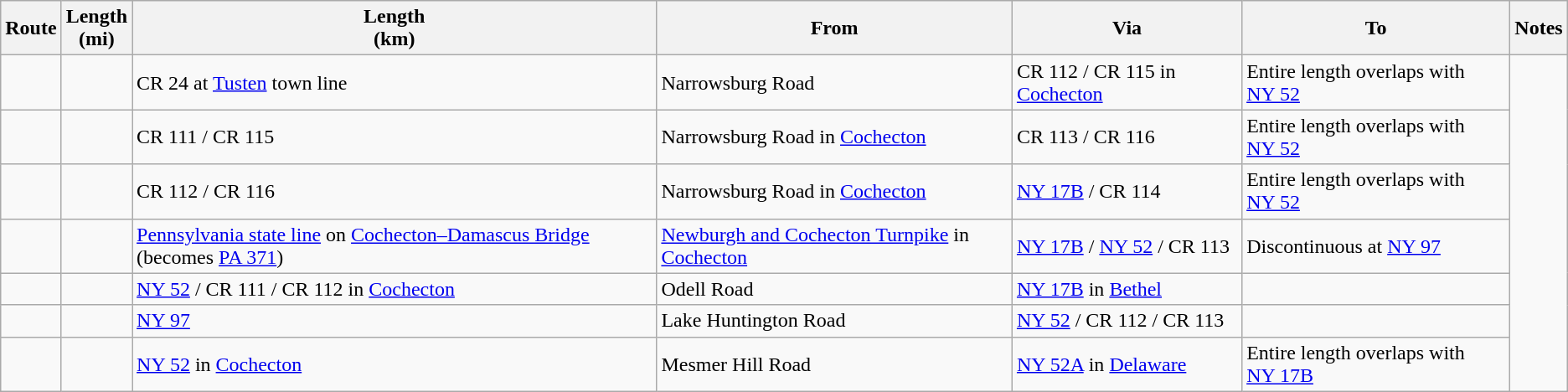<table class="wikitable sortable">
<tr>
<th>Route</th>
<th>Length<br>(mi)</th>
<th>Length<br>(km)</th>
<th class="unsortable">From</th>
<th class="unsortable">Via</th>
<th class="unsortable">To</th>
<th class="unsortable">Notes</th>
</tr>
<tr>
<td id="111"></td>
<td></td>
<td>CR 24 at <a href='#'>Tusten</a> town line</td>
<td>Narrowsburg Road</td>
<td>CR 112 / CR 115 in <a href='#'>Cochecton</a></td>
<td>Entire length overlaps with <a href='#'>NY&nbsp;52</a></td>
</tr>
<tr>
<td id="112"></td>
<td></td>
<td>CR 111 / CR 115</td>
<td>Narrowsburg Road in <a href='#'>Cochecton</a></td>
<td>CR 113 / CR 116</td>
<td>Entire length overlaps with <a href='#'>NY&nbsp;52</a></td>
</tr>
<tr>
<td id="113"></td>
<td></td>
<td>CR 112 / CR 116</td>
<td>Narrowsburg Road in <a href='#'>Cochecton</a></td>
<td><a href='#'>NY&nbsp;17B</a> / CR 114</td>
<td>Entire length overlaps with <a href='#'>NY&nbsp;52</a></td>
</tr>
<tr>
<td id="114"></td>
<td></td>
<td><a href='#'>Pennsylvania state line</a> on <a href='#'>Cochecton–Damascus Bridge</a> (becomes <a href='#'>PA&nbsp;371</a>)</td>
<td><a href='#'>Newburgh and Cochecton Turnpike</a> in <a href='#'>Cochecton</a></td>
<td><a href='#'>NY&nbsp;17B</a> / <a href='#'>NY&nbsp;52</a> / CR 113</td>
<td>Discontinuous at <a href='#'>NY&nbsp;97</a></td>
</tr>
<tr>
<td id="115"></td>
<td></td>
<td><a href='#'>NY&nbsp;52</a> / CR 111 / CR 112 in <a href='#'>Cochecton</a></td>
<td>Odell Road</td>
<td><a href='#'>NY&nbsp;17B</a> in <a href='#'>Bethel</a></td>
<td></td>
</tr>
<tr>
<td id="116"></td>
<td></td>
<td><a href='#'>NY&nbsp;97</a></td>
<td>Lake Huntington Road</td>
<td><a href='#'>NY&nbsp;52</a> / CR 112 / CR 113</td>
<td></td>
</tr>
<tr>
<td id="117"></td>
<td></td>
<td><a href='#'>NY&nbsp;52</a> in <a href='#'>Cochecton</a></td>
<td>Mesmer Hill Road</td>
<td><a href='#'>NY&nbsp;52A</a> in <a href='#'>Delaware</a></td>
<td>Entire length overlaps with <a href='#'>NY&nbsp;17B</a></td>
</tr>
</table>
